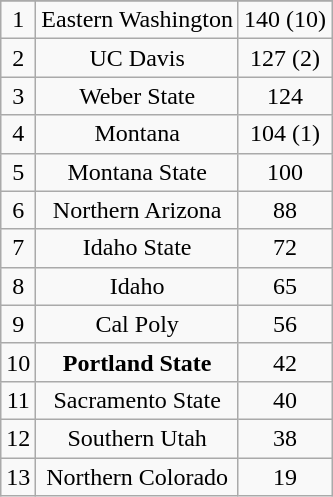<table class="wikitable" style="display: inline-table;">
<tr align="center">
</tr>
<tr align="center">
<td>1</td>
<td>Eastern Washington</td>
<td>140 (10)</td>
</tr>
<tr align="center">
<td>2</td>
<td>UC Davis</td>
<td>127 (2)</td>
</tr>
<tr align="center">
<td>3</td>
<td>Weber State</td>
<td>124</td>
</tr>
<tr align="center">
<td>4</td>
<td>Montana</td>
<td>104 (1)</td>
</tr>
<tr align="center">
<td>5</td>
<td>Montana State</td>
<td>100</td>
</tr>
<tr align="center">
<td>6</td>
<td>Northern Arizona</td>
<td>88</td>
</tr>
<tr align="center">
<td>7</td>
<td>Idaho State</td>
<td>72</td>
</tr>
<tr align="center">
<td>8</td>
<td>Idaho</td>
<td>65</td>
</tr>
<tr align="center">
<td>9</td>
<td>Cal Poly</td>
<td>56</td>
</tr>
<tr align="center">
<td>10</td>
<td><strong>Portland State</strong></td>
<td>42</td>
</tr>
<tr align="center">
<td>11</td>
<td>Sacramento State</td>
<td>40</td>
</tr>
<tr align="center">
<td>12</td>
<td>Southern Utah</td>
<td>38</td>
</tr>
<tr align="center">
<td>13</td>
<td>Northern Colorado</td>
<td>19</td>
</tr>
</table>
